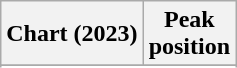<table class="wikitable sortable plainrowheaders" style="text-align:center">
<tr>
<th scope="col">Chart (2023)</th>
<th scope="col">Peak<br>position</th>
</tr>
<tr>
</tr>
<tr>
</tr>
<tr>
</tr>
<tr>
</tr>
</table>
